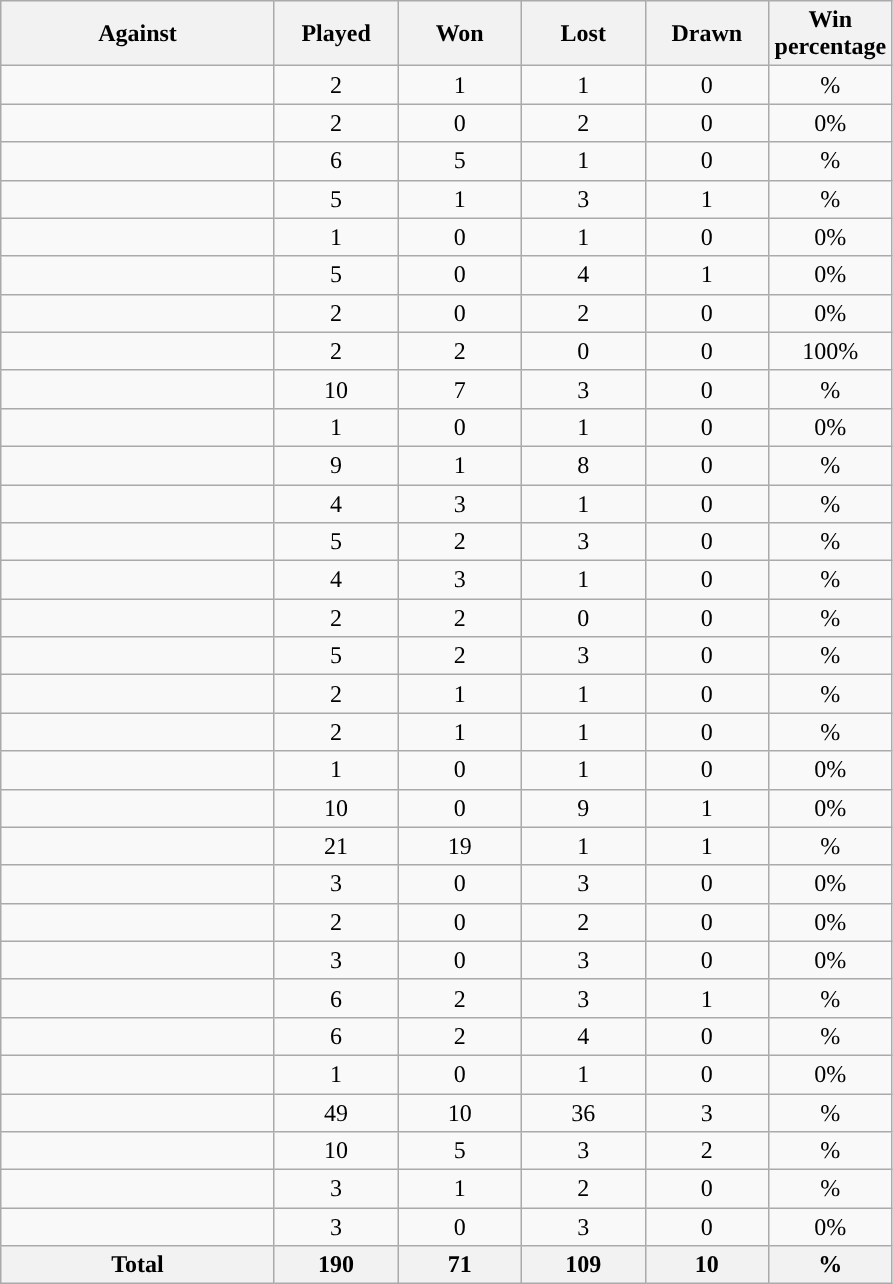<table class="wikitable sortable" style="border:1px solid #CCCCCC">
<tr>
<th align="left" width="175" bgcolor="#CCCCCC">Against</th>
<th align="center" width="75" bgcolor="#CCCCCC">Played</th>
<th align="center" width="75" bgcolor="#CCCCCC">Won</th>
<th align="center" width="75" bgcolor="#CCCCCC">Lost</th>
<th align="center" width="75" bgcolor="#CCCCCC">Drawn</th>
<th align="center" width="75" bgcolor="#CCCCCC">Win percentage</th>
</tr>
<tr style="text-align:center;">
<td align="left"></td>
<td>2</td>
<td>1</td>
<td>1</td>
<td>0</td>
<td>%</td>
</tr>
<tr style="text-align:center;">
<td align="left"></td>
<td>2</td>
<td>0</td>
<td>2</td>
<td>0</td>
<td>0%</td>
</tr>
<tr style="text-align:center;">
<td align="left"></td>
<td>6</td>
<td>5</td>
<td>1</td>
<td>0</td>
<td>%</td>
</tr>
<tr style="text-align:center;">
<td align="left"></td>
<td>5</td>
<td>1</td>
<td>3</td>
<td>1</td>
<td>%</td>
</tr>
<tr style="text-align:center;">
<td align="left"></td>
<td>1</td>
<td>0</td>
<td>1</td>
<td>0</td>
<td>0%</td>
</tr>
<tr style="text-align:center;">
<td align="left"></td>
<td>5</td>
<td>0</td>
<td>4</td>
<td>1</td>
<td>0%</td>
</tr>
<tr style="text-align:center;">
<td align="left"></td>
<td>2</td>
<td>0</td>
<td>2</td>
<td>0</td>
<td>0%</td>
</tr>
<tr style="text-align:center;">
<td align="left"></td>
<td>2</td>
<td>2</td>
<td>0</td>
<td>0</td>
<td>100%</td>
</tr>
<tr style="text-align:center;">
<td align="left"></td>
<td>10</td>
<td>7</td>
<td>3</td>
<td>0</td>
<td>%</td>
</tr>
<tr style="text-align:center;">
<td align="left"></td>
<td>1</td>
<td>0</td>
<td>1</td>
<td>0</td>
<td>0%</td>
</tr>
<tr style="text-align:center;">
<td align="left"></td>
<td>9</td>
<td>1</td>
<td>8</td>
<td>0</td>
<td>%</td>
</tr>
<tr style="text-align:center;">
<td align="left"></td>
<td>4</td>
<td>3</td>
<td>1</td>
<td>0</td>
<td>%</td>
</tr>
<tr style="text-align:center;">
<td align="left"></td>
<td>5</td>
<td>2</td>
<td>3</td>
<td>0</td>
<td>%</td>
</tr>
<tr style="text-align:center;">
<td align="left"></td>
<td>4</td>
<td>3</td>
<td>1</td>
<td>0</td>
<td>%</td>
</tr>
<tr style="text-align:center;">
<td align="left"></td>
<td>2</td>
<td>2</td>
<td>0</td>
<td>0</td>
<td>%</td>
</tr>
<tr style="text-align:center;">
<td align="left"></td>
<td>5</td>
<td>2</td>
<td>3</td>
<td>0</td>
<td>%</td>
</tr>
<tr style="text-align:center;">
<td align="left"></td>
<td>2</td>
<td>1</td>
<td>1</td>
<td>0</td>
<td>%</td>
</tr>
<tr style="text-align:center;">
<td align="left"></td>
<td>2</td>
<td>1</td>
<td>1</td>
<td>0</td>
<td>%</td>
</tr>
<tr style="text-align:center;">
<td align="left"></td>
<td>1</td>
<td>0</td>
<td>1</td>
<td>0</td>
<td>0%</td>
</tr>
<tr style="text-align:center;">
<td align="left"></td>
<td>10</td>
<td>0</td>
<td>9</td>
<td>1</td>
<td>0%</td>
</tr>
<tr style="text-align:center;">
<td align="left"></td>
<td>21</td>
<td>19</td>
<td>1</td>
<td>1</td>
<td>%</td>
</tr>
<tr style="text-align:center;">
<td align="left"></td>
<td>3</td>
<td>0</td>
<td>3</td>
<td>0</td>
<td>0%</td>
</tr>
<tr style="text-align:center;">
<td align="left"></td>
<td>2</td>
<td>0</td>
<td>2</td>
<td>0</td>
<td>0%</td>
</tr>
<tr style="text-align:center;">
<td align="left"></td>
<td>3</td>
<td>0</td>
<td>3</td>
<td>0</td>
<td>0%</td>
</tr>
<tr style="text-align:center;">
<td align="left"></td>
<td>6</td>
<td>2</td>
<td>3</td>
<td>1</td>
<td>%</td>
</tr>
<tr style="text-align:center;">
<td align="left"></td>
<td>6</td>
<td>2</td>
<td>4</td>
<td>0</td>
<td>%</td>
</tr>
<tr style="text-align:center;">
<td align="left"></td>
<td>1</td>
<td>0</td>
<td>1</td>
<td>0</td>
<td>0%</td>
</tr>
<tr style="text-align:center;">
<td align="left"></td>
<td>49</td>
<td>10</td>
<td>36</td>
<td>3</td>
<td>%</td>
</tr>
<tr style="text-align:center;">
<td align="left"></td>
<td>10</td>
<td>5</td>
<td>3</td>
<td>2</td>
<td>%</td>
</tr>
<tr style="text-align:center;">
<td align="left"></td>
<td>3</td>
<td>1</td>
<td>2</td>
<td>0</td>
<td>%</td>
</tr>
<tr style="text-align:center;">
<td align="left"></td>
<td>3</td>
<td>0</td>
<td>3</td>
<td>0</td>
<td>0%</td>
</tr>
<tr class="sortbottom">
<th>Total</th>
<th><strong>190</strong></th>
<th><strong>71</strong></th>
<th><strong>109</strong></th>
<th><strong>10</strong></th>
<th><strong>%</strong></th>
</tr>
</table>
